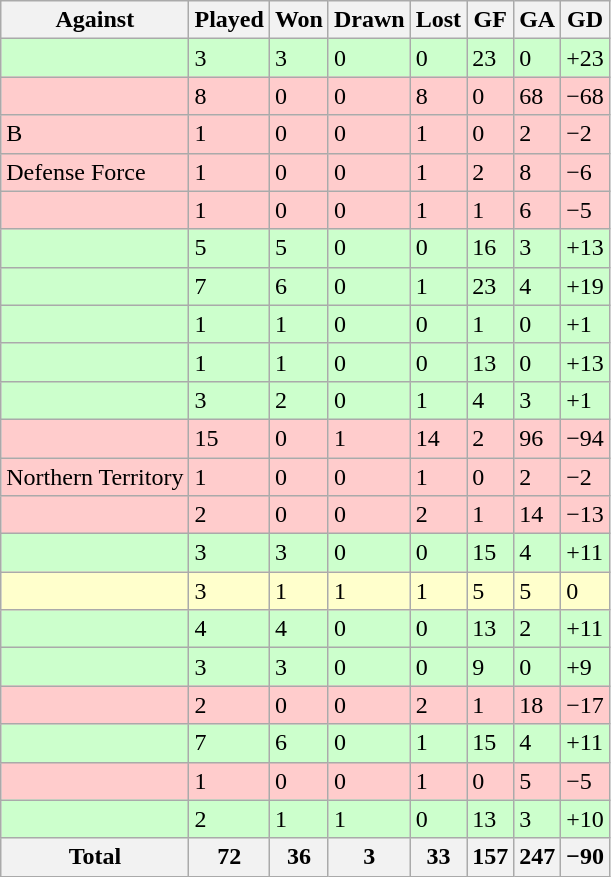<table class="sortable wikitable">
<tr>
<th>Against</th>
<th>Played</th>
<th>Won</th>
<th>Drawn</th>
<th>Lost</th>
<th>GF</th>
<th>GA</th>
<th>GD</th>
</tr>
<tr bgcolor=#CCFFCC>
<td style="text-align:left;"></td>
<td>3</td>
<td>3</td>
<td>0</td>
<td>0</td>
<td>23</td>
<td>0</td>
<td>+23</td>
</tr>
<tr bgcolor=#FFCCCC>
<td style="text-align:left;"></td>
<td>8</td>
<td>0</td>
<td>0</td>
<td>8</td>
<td>0</td>
<td>68</td>
<td>−68</td>
</tr>
<tr bgcolor=#FFCCCC>
<td style="text-align:left;"> B</td>
<td>1</td>
<td>0</td>
<td>0</td>
<td>1</td>
<td>0</td>
<td>2</td>
<td>−2</td>
</tr>
<tr bgcolor=#FFCCCC>
<td style="text-align:left;"> Defense Force</td>
<td>1</td>
<td>0</td>
<td>0</td>
<td>1</td>
<td>2</td>
<td>8</td>
<td>−6</td>
</tr>
<tr bgcolor=#FFCCCC>
<td style="text-align:left;"></td>
<td>1</td>
<td>0</td>
<td>0</td>
<td>1</td>
<td>1</td>
<td>6</td>
<td>−5</td>
</tr>
<tr bgcolor=#CCFFCC>
<td style="text-align:left;"></td>
<td>5</td>
<td>5</td>
<td>0</td>
<td>0</td>
<td>16</td>
<td>3</td>
<td>+13</td>
</tr>
<tr bgcolor=#CCFFCC>
<td style="text-align:left;"></td>
<td>7</td>
<td>6</td>
<td>0</td>
<td>1</td>
<td>23</td>
<td>4</td>
<td>+19</td>
</tr>
<tr bgcolor=#CCFFCC>
<td style="text-align:left;"></td>
<td>1</td>
<td>1</td>
<td>0</td>
<td>0</td>
<td>1</td>
<td>0</td>
<td>+1</td>
</tr>
<tr bgcolor=#CCFFCC>
<td style="text-align:left;"></td>
<td>1</td>
<td>1</td>
<td>0</td>
<td>0</td>
<td>13</td>
<td>0</td>
<td>+13</td>
</tr>
<tr bgcolor=#CCFFCC>
<td style="text-align:left;"></td>
<td>3</td>
<td>2</td>
<td>0</td>
<td>1</td>
<td>4</td>
<td>3</td>
<td>+1</td>
</tr>
<tr bgcolor=#FFCCCC>
<td style="text-align:left;"></td>
<td>15</td>
<td>0</td>
<td>1</td>
<td>14</td>
<td>2</td>
<td>96</td>
<td>−94</td>
</tr>
<tr bgcolor=#FFCCCC>
<td style="text-align:left;"> Northern Territory</td>
<td>1</td>
<td>0</td>
<td>0</td>
<td>1</td>
<td>0</td>
<td>2</td>
<td>−2</td>
</tr>
<tr bgcolor=#FFCCCC>
<td style="text-align:left;"></td>
<td>2</td>
<td>0</td>
<td>0</td>
<td>2</td>
<td>1</td>
<td>14</td>
<td>−13</td>
</tr>
<tr bgcolor=#CCFFCC>
<td style="text-align:left;"></td>
<td>3</td>
<td>3</td>
<td>0</td>
<td>0</td>
<td>15</td>
<td>4</td>
<td>+11</td>
</tr>
<tr bgcolor=#FFFFCC>
<td style="text-align:left;"></td>
<td>3</td>
<td>1</td>
<td>1</td>
<td>1</td>
<td>5</td>
<td>5</td>
<td>0</td>
</tr>
<tr bgcolor=#CCFFCC>
<td style="text-align:left;"></td>
<td>4</td>
<td>4</td>
<td>0</td>
<td>0</td>
<td>13</td>
<td>2</td>
<td>+11</td>
</tr>
<tr bgcolor=#CCFFCC>
<td style="text-align:left;"></td>
<td>3</td>
<td>3</td>
<td>0</td>
<td>0</td>
<td>9</td>
<td>0</td>
<td>+9</td>
</tr>
<tr bgcolor=#FFCCCC>
<td style="text-align:left;"></td>
<td>2</td>
<td>0</td>
<td>0</td>
<td>2</td>
<td>1</td>
<td>18</td>
<td>−17</td>
</tr>
<tr bgcolor=#CCFFCC>
<td style="text-align:left;"></td>
<td>7</td>
<td>6</td>
<td>0</td>
<td>1</td>
<td>15</td>
<td>4</td>
<td>+11</td>
</tr>
<tr bgcolor=#FFCCCC>
<td style="text-align:left;"></td>
<td>1</td>
<td>0</td>
<td>0</td>
<td>1</td>
<td>0</td>
<td>5</td>
<td>−5</td>
</tr>
<tr bgcolor=#CCFFCC>
<td style="text-align:left;"></td>
<td>2</td>
<td>1</td>
<td>1</td>
<td>0</td>
<td>13</td>
<td>3</td>
<td>+10</td>
</tr>
<tr class="sortbottom">
<th>Total</th>
<th>72</th>
<th>36</th>
<th>3</th>
<th>33</th>
<th>157</th>
<th>247</th>
<th>−90</th>
</tr>
</table>
